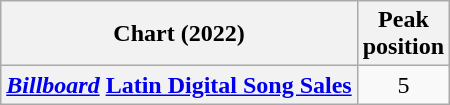<table class="wikitable plainrowheaders">
<tr>
<th>Chart (2022)</th>
<th>Peak<br>position</th>
</tr>
<tr>
<th scope="row"><em><a href='#'>Billboard</a></em> <a href='#'>Latin Digital Song Sales</a></th>
<td style="text-align:center;">5</td>
</tr>
</table>
